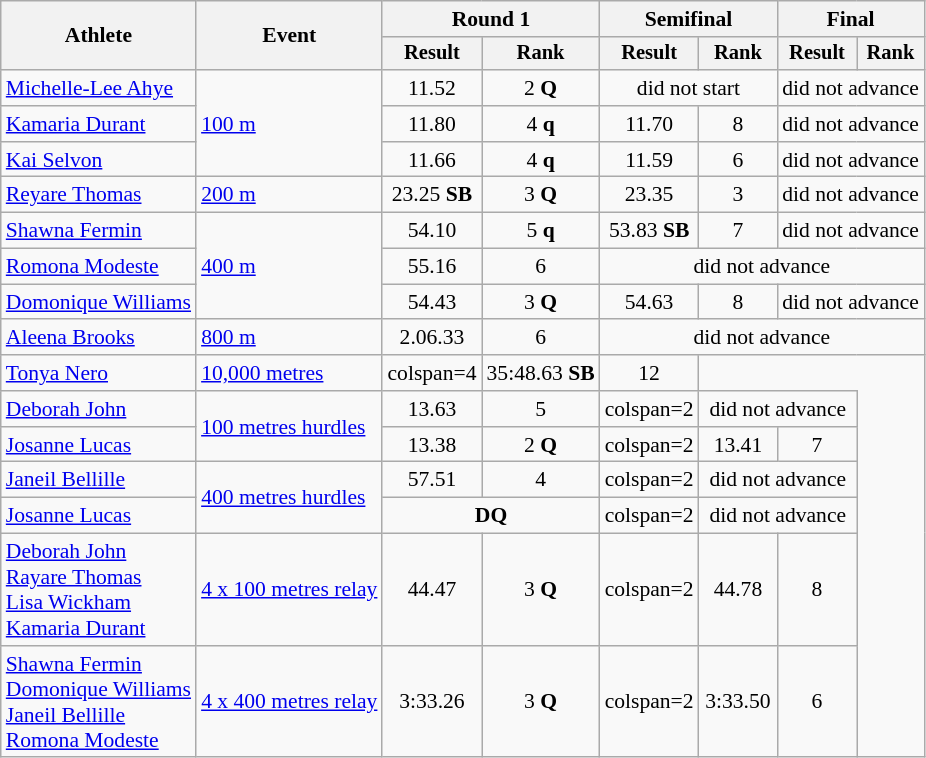<table class=wikitable style="font-size:90%">
<tr>
<th rowspan="2">Athlete</th>
<th rowspan="2">Event</th>
<th colspan="2">Round 1</th>
<th colspan="2">Semifinal</th>
<th colspan="2">Final</th>
</tr>
<tr style="font-size:95%">
<th>Result</th>
<th>Rank</th>
<th>Result</th>
<th>Rank</th>
<th>Result</th>
<th>Rank</th>
</tr>
<tr align=center>
<td align=left><a href='#'>Michelle-Lee Ahye</a></td>
<td align=left rowspan="3"><a href='#'>100 m</a></td>
<td>11.52</td>
<td>2 <strong>Q</strong></td>
<td colspan="2">did not start</td>
<td colspan="2">did not advance</td>
</tr>
<tr align=center>
<td align=left><a href='#'>Kamaria Durant</a></td>
<td>11.80</td>
<td>4 <strong>q</strong></td>
<td>11.70</td>
<td>8</td>
<td colspan="2">did not advance</td>
</tr>
<tr align=center>
<td align=left><a href='#'>Kai Selvon</a></td>
<td>11.66</td>
<td>4 <strong>q</strong></td>
<td>11.59</td>
<td>6</td>
<td colspan="2">did not advance</td>
</tr>
<tr align=center>
<td align=left><a href='#'>Reyare Thomas</a></td>
<td align=left><a href='#'>200 m</a></td>
<td>23.25 <strong>SB</strong></td>
<td>3 <strong>Q</strong></td>
<td>23.35</td>
<td>3</td>
<td colspan="2">did not advance</td>
</tr>
<tr align=center>
<td align=left><a href='#'>Shawna Fermin</a></td>
<td align=left rowspan="3"><a href='#'>400 m</a></td>
<td>54.10</td>
<td>5 <strong>q</strong></td>
<td>53.83 <strong>SB</strong></td>
<td>7</td>
<td colspan="2">did not advance</td>
</tr>
<tr align=center>
<td align=left><a href='#'>Romona Modeste</a></td>
<td>55.16</td>
<td>6</td>
<td colspan="4">did not advance</td>
</tr>
<tr align=center>
<td align=left><a href='#'>Domonique Williams</a></td>
<td>54.43</td>
<td>3 <strong>Q</strong></td>
<td>54.63</td>
<td>8</td>
<td colspan="2">did not advance</td>
</tr>
<tr align=center>
<td align=left><a href='#'>Aleena Brooks</a></td>
<td align=left><a href='#'>800 m</a></td>
<td>2.06.33</td>
<td>6</td>
<td colspan="4">did not advance</td>
</tr>
<tr align=center>
<td align=left><a href='#'>Tonya Nero</a></td>
<td align=left><a href='#'>10,000 metres</a></td>
<td>colspan=4 </td>
<td>35:48.63 <strong>SB</strong></td>
<td>12</td>
</tr>
<tr align=center>
<td align=left><a href='#'>Deborah John</a></td>
<td align=left rowspan="2"><a href='#'>100 metres hurdles</a></td>
<td>13.63</td>
<td>5</td>
<td>colspan=2 </td>
<td colspan="2">did not advance</td>
</tr>
<tr align=center>
<td align=left><a href='#'>Josanne Lucas</a></td>
<td>13.38</td>
<td>2 <strong>Q</strong></td>
<td>colspan=2 </td>
<td>13.41</td>
<td>7</td>
</tr>
<tr align=center>
<td align=left><a href='#'>Janeil Bellille</a></td>
<td align=left rowspan="2"><a href='#'>400 metres hurdles</a></td>
<td>57.51</td>
<td>4</td>
<td>colspan=2 </td>
<td colspan="2">did not advance</td>
</tr>
<tr align=center>
<td align=left><a href='#'>Josanne Lucas</a></td>
<td colspan=2><strong>DQ</strong></td>
<td>colspan=2 </td>
<td colspan="2">did not advance</td>
</tr>
<tr align=center>
<td align=left><a href='#'>Deborah John</a><br><a href='#'>Rayare Thomas</a><br><a href='#'>Lisa Wickham</a><br><a href='#'>Kamaria Durant</a></td>
<td align=left><a href='#'>4 x 100 metres relay</a></td>
<td>44.47</td>
<td>3 <strong>Q</strong></td>
<td>colspan=2 </td>
<td>44.78</td>
<td>8</td>
</tr>
<tr align=center>
<td align=left><a href='#'>Shawna Fermin</a><br><a href='#'>Domonique Williams</a><br><a href='#'>Janeil Bellille</a><br><a href='#'>Romona Modeste</a></td>
<td align=left><a href='#'>4 x 400 metres relay</a></td>
<td>3:33.26</td>
<td>3 <strong>Q</strong></td>
<td>colspan=2 </td>
<td>3:33.50</td>
<td>6</td>
</tr>
</table>
